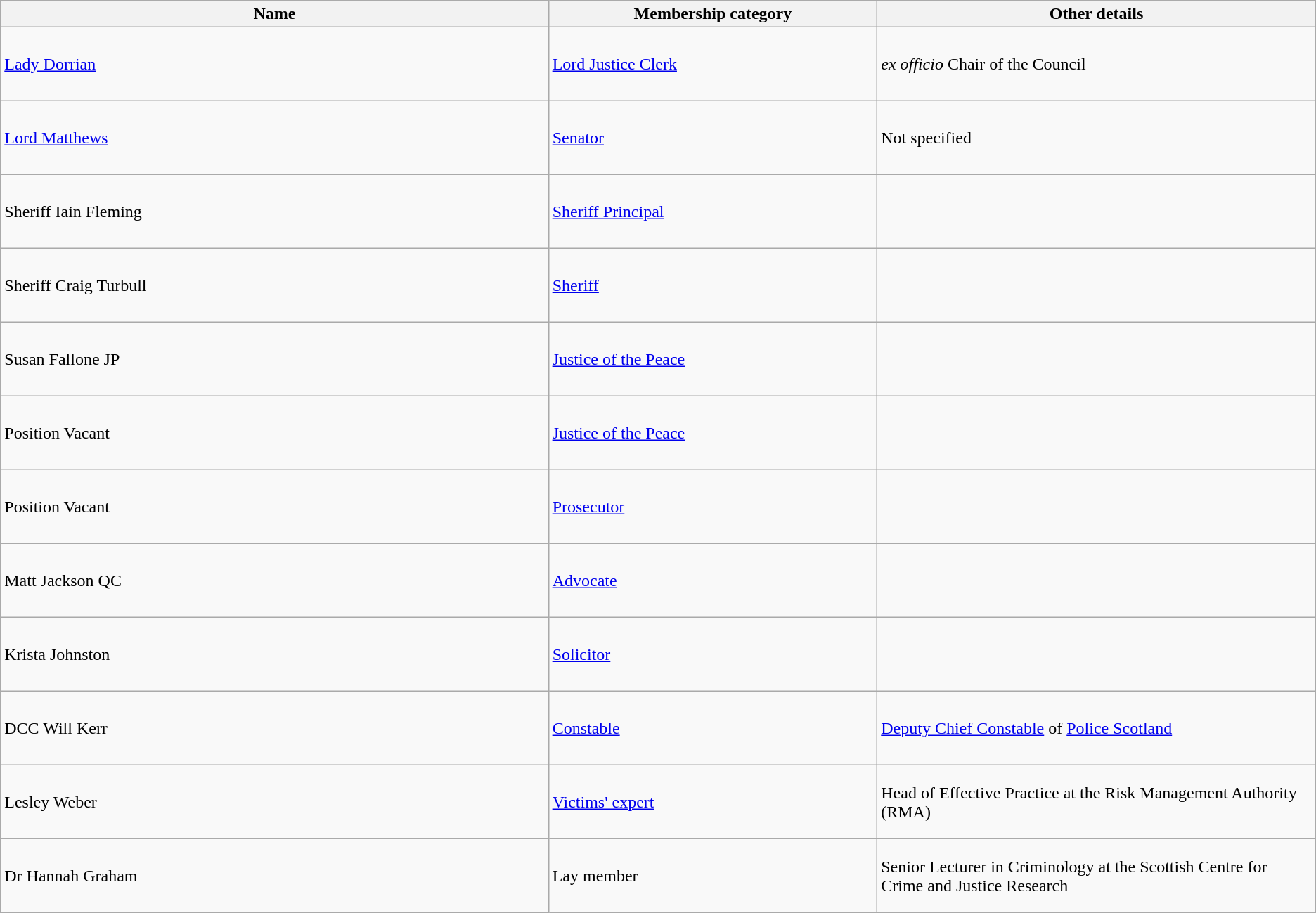<table class="wikitable sortable" style="text-align: left;">
<tr>
<th style="width:25%">Name</th>
<th style="width:15%">Membership category</th>
<th style="width:20%">Other details</th>
</tr>
<tr style="height: 70px;">
<td><a href='#'>Lady Dorrian</a></td>
<td><a href='#'>Lord Justice Clerk</a></td>
<td><em>ex officio</em> Chair of the Council</td>
</tr>
<tr style="height: 70px;">
<td><a href='#'>Lord Matthews</a></td>
<td><a href='#'>Senator</a></td>
<td>Not specified</td>
</tr>
<tr style="height: 70px;">
<td>Sheriff Iain Fleming</td>
<td><a href='#'>Sheriff Principal</a></td>
<td></td>
</tr>
<tr style="height: 70px;">
<td>Sheriff Craig Turbull</td>
<td><a href='#'>Sheriff</a></td>
<td></td>
</tr>
<tr style="height: 70px;">
<td>Susan Fallone JP</td>
<td><a href='#'>Justice of the Peace</a></td>
<td></td>
</tr>
<tr style="height: 70px;">
<td>Position Vacant</td>
<td><a href='#'>Justice of the Peace</a></td>
<td></td>
</tr>
<tr style="height: 70px;">
<td>Position Vacant</td>
<td><a href='#'>Prosecutor</a></td>
<td></td>
</tr>
<tr style="height: 70px;">
<td>Matt Jackson QC</td>
<td><a href='#'>Advocate</a></td>
<td></td>
</tr>
<tr style="height: 70px;">
<td>Krista Johnston</td>
<td><a href='#'>Solicitor</a></td>
<td></td>
</tr>
<tr style="height: 70px;">
<td>DCC Will Kerr</td>
<td><a href='#'>Constable</a></td>
<td><a href='#'>Deputy Chief Constable</a> of <a href='#'>Police Scotland</a></td>
</tr>
<tr style="height: 70px;">
<td>Lesley Weber</td>
<td><a href='#'>Victims' expert</a></td>
<td>Head of Effective Practice at the Risk Management Authority (RMA)</td>
</tr>
<tr style="height: 70px;">
<td>Dr Hannah Graham</td>
<td>Lay member</td>
<td>Senior Lecturer in Criminology at the Scottish Centre for Crime and Justice Research</td>
</tr>
</table>
